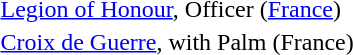<table>
<tr>
<td></td>
<td><a href='#'>Legion of Honour</a>, Officer (<a href='#'>France</a>)</td>
</tr>
<tr>
<td></td>
<td><a href='#'>Croix de Guerre</a>, with Palm (France)</td>
</tr>
</table>
